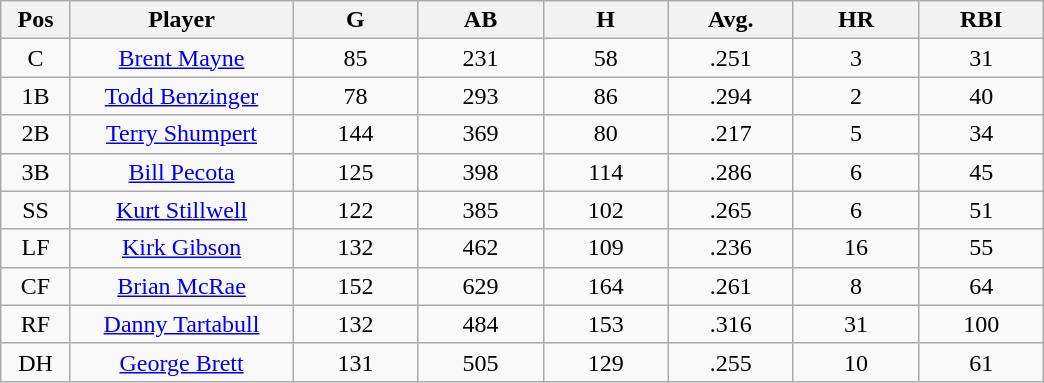<table class="wikitable sortable">
<tr>
<th bgcolor="#DDDDFF" width="5%">Pos</th>
<th bgcolor="#DDDDFF" width="16%">Player</th>
<th bgcolor="#DDDDFF" width="9%">G</th>
<th bgcolor="#DDDDFF" width="9%">AB</th>
<th bgcolor="#DDDDFF" width="9%">H</th>
<th bgcolor="#DDDDFF" width="9%">Avg.</th>
<th bgcolor="#DDDDFF" width="9%">HR</th>
<th bgcolor="#DDDDFF" width="9%">RBI</th>
</tr>
<tr align="center">
<td>C</td>
<td><a href='#'>Brent Mayne</a></td>
<td>85</td>
<td>231</td>
<td>58</td>
<td>.251</td>
<td>3</td>
<td>31</td>
</tr>
<tr align="center">
<td>1B</td>
<td><a href='#'>Todd Benzinger</a></td>
<td>78</td>
<td>293</td>
<td>86</td>
<td>.294</td>
<td>2</td>
<td>40</td>
</tr>
<tr align="center">
<td>2B</td>
<td><a href='#'>Terry Shumpert</a></td>
<td>144</td>
<td>369</td>
<td>80</td>
<td>.217</td>
<td>5</td>
<td>34</td>
</tr>
<tr align="center">
<td>3B</td>
<td><a href='#'>Bill Pecota</a></td>
<td>125</td>
<td>398</td>
<td>114</td>
<td>.286</td>
<td>6</td>
<td>45</td>
</tr>
<tr align="center">
<td>SS</td>
<td><a href='#'>Kurt Stillwell</a></td>
<td>122</td>
<td>385</td>
<td>102</td>
<td>.265</td>
<td>6</td>
<td>51</td>
</tr>
<tr align="center">
<td>LF</td>
<td><a href='#'>Kirk Gibson</a></td>
<td>132</td>
<td>462</td>
<td>109</td>
<td>.236</td>
<td>16</td>
<td>55</td>
</tr>
<tr align="center">
<td>CF</td>
<td><a href='#'>Brian McRae</a></td>
<td>152</td>
<td>629</td>
<td>164</td>
<td>.261</td>
<td>8</td>
<td>64</td>
</tr>
<tr align="center">
<td>RF</td>
<td><a href='#'>Danny Tartabull</a></td>
<td>132</td>
<td>484</td>
<td>153</td>
<td>.316</td>
<td>31</td>
<td>100</td>
</tr>
<tr align="center">
<td>DH</td>
<td><a href='#'>George Brett</a></td>
<td>131</td>
<td>505</td>
<td>129</td>
<td>.255</td>
<td>10</td>
<td>61</td>
</tr>
</table>
